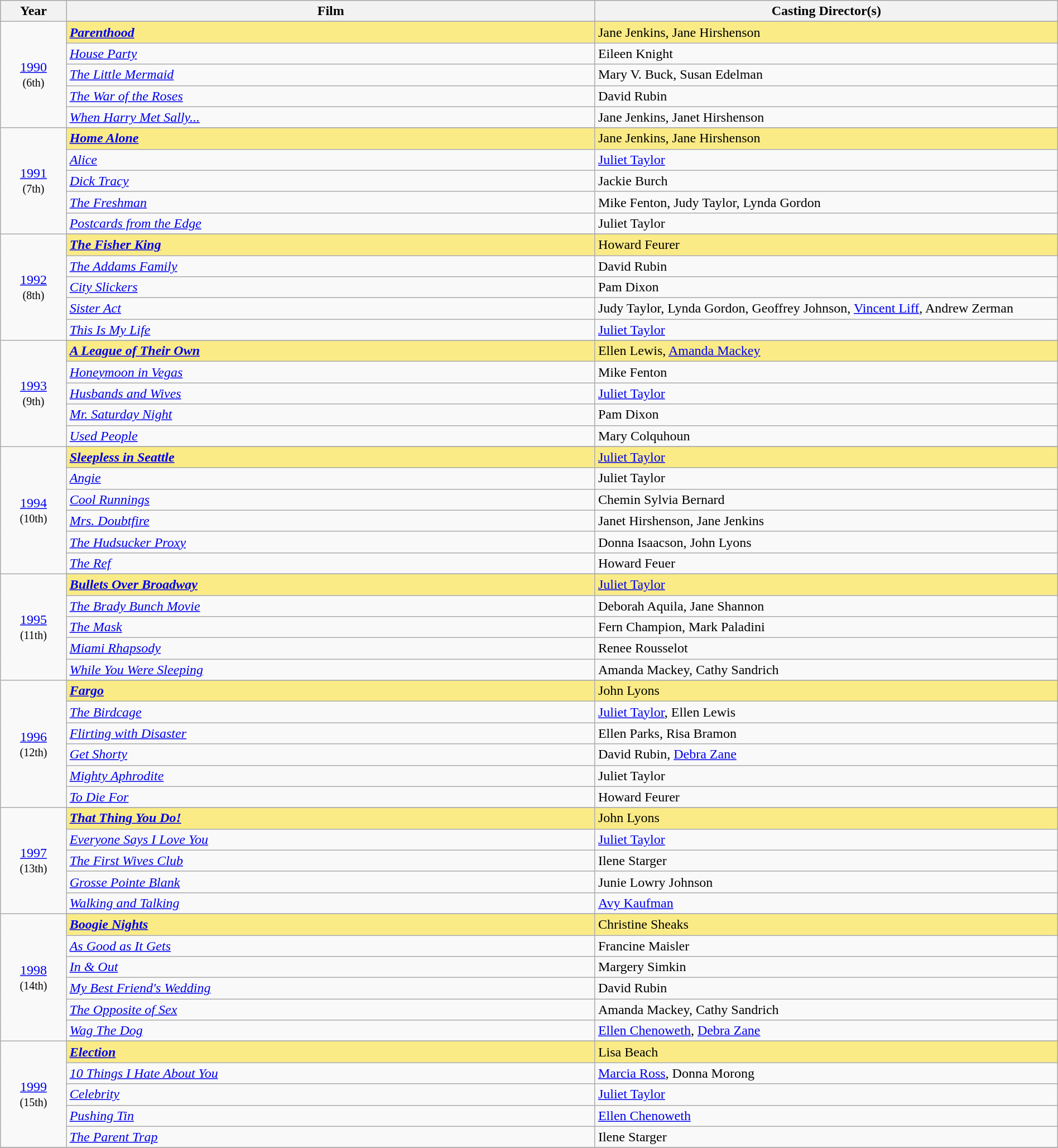<table class="wikitable" style="width:100%">
<tr bgcolor="#bebebe">
<th width="5%">Year</th>
<th width="40%">Film</th>
<th width="35%">Casting Director(s)</th>
</tr>
<tr>
<td rowspan=6 style="text-align:center"><a href='#'>1990</a><br><small>(6th)</small><br></td>
</tr>
<tr style="background:#FAEB86">
<td><strong><em><a href='#'>Parenthood</a></em></strong></td>
<td>Jane Jenkins, Jane Hirshenson</td>
</tr>
<tr>
<td><em><a href='#'>House Party</a></em></td>
<td>Eileen Knight</td>
</tr>
<tr>
<td><em><a href='#'>The Little Mermaid</a></em></td>
<td>Mary V. Buck, Susan Edelman</td>
</tr>
<tr>
<td><em><a href='#'>The War of the Roses</a></em></td>
<td>David Rubin</td>
</tr>
<tr>
<td><em><a href='#'>When Harry Met Sally...</a></em></td>
<td>Jane Jenkins, Janet Hirshenson</td>
</tr>
<tr>
<td rowspan=6 style="text-align:center"><a href='#'>1991</a><br><small>(7th)</small><br></td>
</tr>
<tr style="background:#FAEB86">
<td><strong><em><a href='#'>Home Alone</a></em></strong></td>
<td>Jane Jenkins, Jane Hirshenson</td>
</tr>
<tr>
<td><em><a href='#'>Alice</a></em></td>
<td><a href='#'>Juliet Taylor</a></td>
</tr>
<tr>
<td><em><a href='#'>Dick Tracy</a></em></td>
<td>Jackie Burch</td>
</tr>
<tr>
<td><em><a href='#'>The Freshman</a></em></td>
<td>Mike Fenton, Judy Taylor, Lynda Gordon</td>
</tr>
<tr>
<td><em><a href='#'>Postcards from the Edge</a></em></td>
<td>Juliet Taylor</td>
</tr>
<tr>
<td rowspan=6 style="text-align:center"><a href='#'>1992</a><br><small>(8th)</small><br></td>
</tr>
<tr style="background:#FAEB86">
<td><strong><em><a href='#'>The Fisher King</a></em></strong></td>
<td>Howard Feurer</td>
</tr>
<tr>
<td><em><a href='#'>The Addams Family</a></em></td>
<td>David Rubin</td>
</tr>
<tr>
<td><em><a href='#'>City Slickers</a></em></td>
<td>Pam Dixon</td>
</tr>
<tr>
<td><em><a href='#'>Sister Act</a></em></td>
<td>Judy Taylor, Lynda Gordon, Geoffrey Johnson, <a href='#'>Vincent Liff</a>, Andrew Zerman</td>
</tr>
<tr>
<td><em><a href='#'>This Is My Life</a></em></td>
<td><a href='#'>Juliet Taylor</a></td>
</tr>
<tr>
<td rowspan=6 style="text-align:center"><a href='#'>1993</a><br><small>(9th)</small><br></td>
</tr>
<tr style="background:#FAEB86">
<td><strong><em><a href='#'>A League of Their Own</a></em></strong></td>
<td>Ellen Lewis, <a href='#'>Amanda Mackey</a></td>
</tr>
<tr>
<td><em><a href='#'>Honeymoon in Vegas</a></em></td>
<td>Mike Fenton</td>
</tr>
<tr>
<td><em><a href='#'>Husbands and Wives</a></em></td>
<td><a href='#'>Juliet Taylor</a></td>
</tr>
<tr>
<td><em><a href='#'>Mr. Saturday Night</a></em></td>
<td>Pam Dixon</td>
</tr>
<tr>
<td><em><a href='#'>Used People</a></em></td>
<td>Mary Colquhoun</td>
</tr>
<tr>
<td rowspan=7 style="text-align:center"><a href='#'>1994</a><br><small>(10th)</small><br></td>
</tr>
<tr style="background:#FAEB86">
<td><strong><em><a href='#'>Sleepless in Seattle</a></em></strong></td>
<td><a href='#'>Juliet Taylor</a></td>
</tr>
<tr>
<td><em><a href='#'>Angie</a></em></td>
<td>Juliet Taylor</td>
</tr>
<tr>
<td><em><a href='#'>Cool Runnings</a></em></td>
<td>Chemin Sylvia Bernard</td>
</tr>
<tr>
<td><em><a href='#'>Mrs. Doubtfire</a></em></td>
<td>Janet Hirshenson, Jane Jenkins</td>
</tr>
<tr>
<td><em><a href='#'>The Hudsucker Proxy</a></em></td>
<td>Donna Isaacson, John Lyons</td>
</tr>
<tr>
<td><em><a href='#'>The Ref</a></em></td>
<td>Howard Feuer</td>
</tr>
<tr>
<td rowspan=6 style="text-align:center"><a href='#'>1995</a><br><small>(11th)</small><br></td>
</tr>
<tr style="background:#FAEB86">
<td><strong><em><a href='#'>Bullets Over Broadway</a></em></strong></td>
<td><a href='#'>Juliet Taylor</a></td>
</tr>
<tr>
<td><em><a href='#'>The Brady Bunch Movie</a></em></td>
<td>Deborah Aquila, Jane Shannon</td>
</tr>
<tr>
<td><em><a href='#'>The Mask</a></em></td>
<td>Fern Champion, Mark Paladini</td>
</tr>
<tr>
<td><em><a href='#'>Miami Rhapsody</a></em></td>
<td>Renee Rousselot</td>
</tr>
<tr>
<td><em><a href='#'>While You Were Sleeping</a></em></td>
<td>Amanda Mackey, Cathy Sandrich</td>
</tr>
<tr>
<td rowspan=7 style="text-align:center"><a href='#'>1996</a><br><small>(12th)</small><br></td>
</tr>
<tr style="background:#FAEB86">
<td><strong><em><a href='#'>Fargo</a></em></strong></td>
<td>John Lyons</td>
</tr>
<tr>
<td><em><a href='#'>The Birdcage</a></em></td>
<td><a href='#'>Juliet Taylor</a>, Ellen Lewis</td>
</tr>
<tr>
<td><em><a href='#'>Flirting with Disaster</a></em></td>
<td>Ellen Parks, Risa Bramon</td>
</tr>
<tr>
<td><em><a href='#'>Get Shorty</a></em></td>
<td>David Rubin, <a href='#'>Debra Zane</a></td>
</tr>
<tr>
<td><em><a href='#'>Mighty Aphrodite</a></em></td>
<td>Juliet Taylor</td>
</tr>
<tr>
<td><em><a href='#'>To Die For</a></em></td>
<td>Howard Feurer</td>
</tr>
<tr>
<td rowspan=6 style="text-align:center"><a href='#'>1997</a><br><small>(13th)</small><br></td>
</tr>
<tr style="background:#FAEB86">
<td><strong><em><a href='#'>That Thing You Do!</a></em></strong></td>
<td>John Lyons</td>
</tr>
<tr>
<td><em><a href='#'>Everyone Says I Love You</a></em></td>
<td><a href='#'>Juliet Taylor</a></td>
</tr>
<tr>
<td><em><a href='#'>The First Wives Club</a></em></td>
<td>Ilene Starger</td>
</tr>
<tr>
<td><em><a href='#'>Grosse Pointe Blank</a></em></td>
<td>Junie Lowry Johnson</td>
</tr>
<tr>
<td><em><a href='#'>Walking and Talking</a></em></td>
<td><a href='#'>Avy Kaufman</a></td>
</tr>
<tr>
<td rowspan=7 style="text-align:center"><a href='#'>1998</a><br><small>(14th)</small><br></td>
</tr>
<tr style="background:#FAEB86">
<td><strong><em><a href='#'>Boogie Nights</a></em></strong></td>
<td>Christine Sheaks</td>
</tr>
<tr>
<td><em><a href='#'>As Good as It Gets</a></em></td>
<td>Francine Maisler</td>
</tr>
<tr>
<td><em><a href='#'>In & Out</a></em></td>
<td>Margery Simkin</td>
</tr>
<tr>
<td><em><a href='#'>My Best Friend's Wedding</a></em></td>
<td>David Rubin</td>
</tr>
<tr>
<td><em><a href='#'>The Opposite of Sex</a></em></td>
<td>Amanda Mackey, Cathy Sandrich</td>
</tr>
<tr>
<td><em><a href='#'>Wag The Dog</a></em></td>
<td><a href='#'>Ellen Chenoweth</a>, <a href='#'>Debra Zane</a></td>
</tr>
<tr>
<td rowspan=6 style="text-align:center"><a href='#'>1999</a><br><small>(15th)</small><br></td>
</tr>
<tr style="background:#FAEB86">
<td><strong><em><a href='#'>Election</a></em></strong></td>
<td>Lisa Beach</td>
</tr>
<tr>
<td><em><a href='#'>10 Things I Hate About You</a></em></td>
<td><a href='#'>Marcia Ross</a>, Donna Morong</td>
</tr>
<tr>
<td><em><a href='#'>Celebrity</a></em></td>
<td><a href='#'>Juliet Taylor</a></td>
</tr>
<tr>
<td><em><a href='#'>Pushing Tin</a></em></td>
<td><a href='#'>Ellen Chenoweth</a></td>
</tr>
<tr>
<td><em><a href='#'>The Parent Trap</a></em></td>
<td>Ilene Starger</td>
</tr>
<tr>
</tr>
</table>
